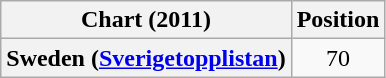<table class="wikitable plainrowheaders">
<tr>
<th scope="col">Chart (2011)</th>
<th scope="col">Position</th>
</tr>
<tr>
<th scope="row">Sweden (<a href='#'>Sverigetopplistan</a>)</th>
<td style="text-align:center;">70</td>
</tr>
</table>
